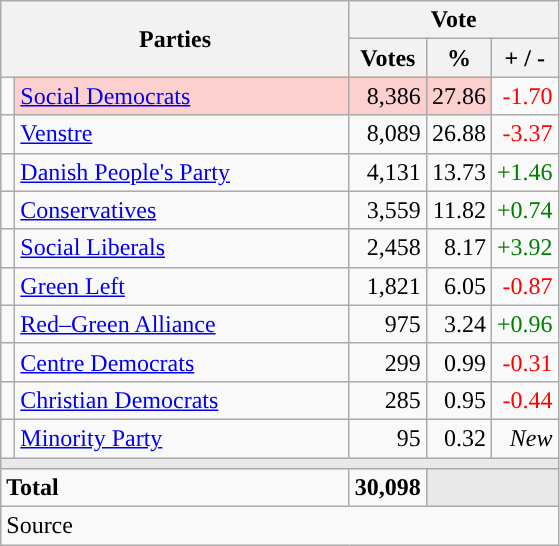<table class="wikitable" style="text-align:right;">
<tr>
<th style="text-align:centre;" rowspan="2" colspan="2" width="225">Parties</th>
<th colspan="3">Vote</th>
</tr>
<tr>
<th width="15">Votes</th>
<th width="15">%</th>
<th width="15">+ / -</th>
</tr>
<tr>
<td width="2" style="color:inherit;background:"></td>
<td bgcolor=#fbd0ce  align="left"><a href='#'>Social Democrats</a></td>
<td bgcolor=#fbd0ce>8,386</td>
<td bgcolor=#fbd0ce>27.86</td>
<td style=color:red;>-1.70</td>
</tr>
<tr>
<td width="2" style="color:inherit;background:"></td>
<td align="left"><a href='#'>Venstre</a></td>
<td>8,089</td>
<td>26.88</td>
<td style=color:red;>-3.37</td>
</tr>
<tr>
<td width="2" style="color:inherit;background:"></td>
<td align="left"><a href='#'>Danish People's Party</a></td>
<td>4,131</td>
<td>13.73</td>
<td style=color:green;>+1.46</td>
</tr>
<tr>
<td width="2" style="color:inherit;background:"></td>
<td align="left"><a href='#'>Conservatives</a></td>
<td>3,559</td>
<td>11.82</td>
<td style=color:green;>+0.74</td>
</tr>
<tr>
<td width="2" style="color:inherit;background:"></td>
<td align="left"><a href='#'>Social Liberals</a></td>
<td>2,458</td>
<td>8.17</td>
<td style=color:green;>+3.92</td>
</tr>
<tr>
<td width="2" style="color:inherit;background:"></td>
<td align="left"><a href='#'>Green Left</a></td>
<td>1,821</td>
<td>6.05</td>
<td style=color:red;>-0.87</td>
</tr>
<tr>
<td width="2" style="color:inherit;background:"></td>
<td align="left"><a href='#'>Red–Green Alliance</a></td>
<td>975</td>
<td>3.24</td>
<td style=color:green;>+0.96</td>
</tr>
<tr>
<td width="2" style="color:inherit;background:"></td>
<td align="left"><a href='#'>Centre Democrats</a></td>
<td>299</td>
<td>0.99</td>
<td style=color:red;>-0.31</td>
</tr>
<tr>
<td width="2" style="color:inherit;background:"></td>
<td align="left"><a href='#'>Christian Democrats</a></td>
<td>285</td>
<td>0.95</td>
<td style=color:red;>-0.44</td>
</tr>
<tr>
<td width="2" style="color:inherit;background:"></td>
<td align="left"><a href='#'>Minority Party</a></td>
<td>95</td>
<td>0.32</td>
<td><em>New</em></td>
</tr>
<tr>
<td colspan="7" bgcolor="#E9E9E9"></td>
</tr>
<tr>
<td align="left" colspan="2"><strong>Total</strong></td>
<td><strong>30,098</strong></td>
<td bgcolor="#E9E9E9" colspan="2"></td>
</tr>
<tr>
<td align="left" colspan="6">Source</td>
</tr>
</table>
